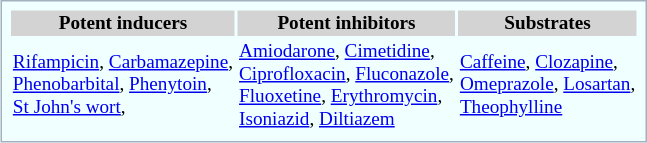<table style="padding:0.3em; float:right; margin-left:5px; font-size: 80%; border:1px solid #A3B1BF;background:#F0FFFF;"|+ >
<tr>
<th bgcolor="#D3D3D3">Potent inducers</th>
<th bgcolor="#D3D3D3">Potent inhibitors</th>
<th bgcolor="#D3D3D3">Substrates</th>
</tr>
<tr>
<td><a href='#'>Rifampicin</a>, <a href='#'>Carbamazepine</a>, <br><a href='#'>Phenobarbital</a>, <a href='#'>Phenytoin</a>, <br><a href='#'>St John's wort</a>,</td>
<td><a href='#'>Amiodarone</a>, <a href='#'>Cimetidine</a>, <br><a href='#'>Ciprofloxacin</a>, <a href='#'>Fluconazole</a>,<br> <a href='#'>Fluoxetine</a>, <a href='#'>Erythromycin</a>, <br><a href='#'>Isoniazid</a>, <a href='#'>Diltiazem</a></td>
<td><a href='#'>Caffeine</a>, <a href='#'>Clozapine</a>,<br> <a href='#'>Omeprazole</a>, <a href='#'>Losartan</a>,<br><a href='#'>Theophylline</a></td>
</tr>
</table>
